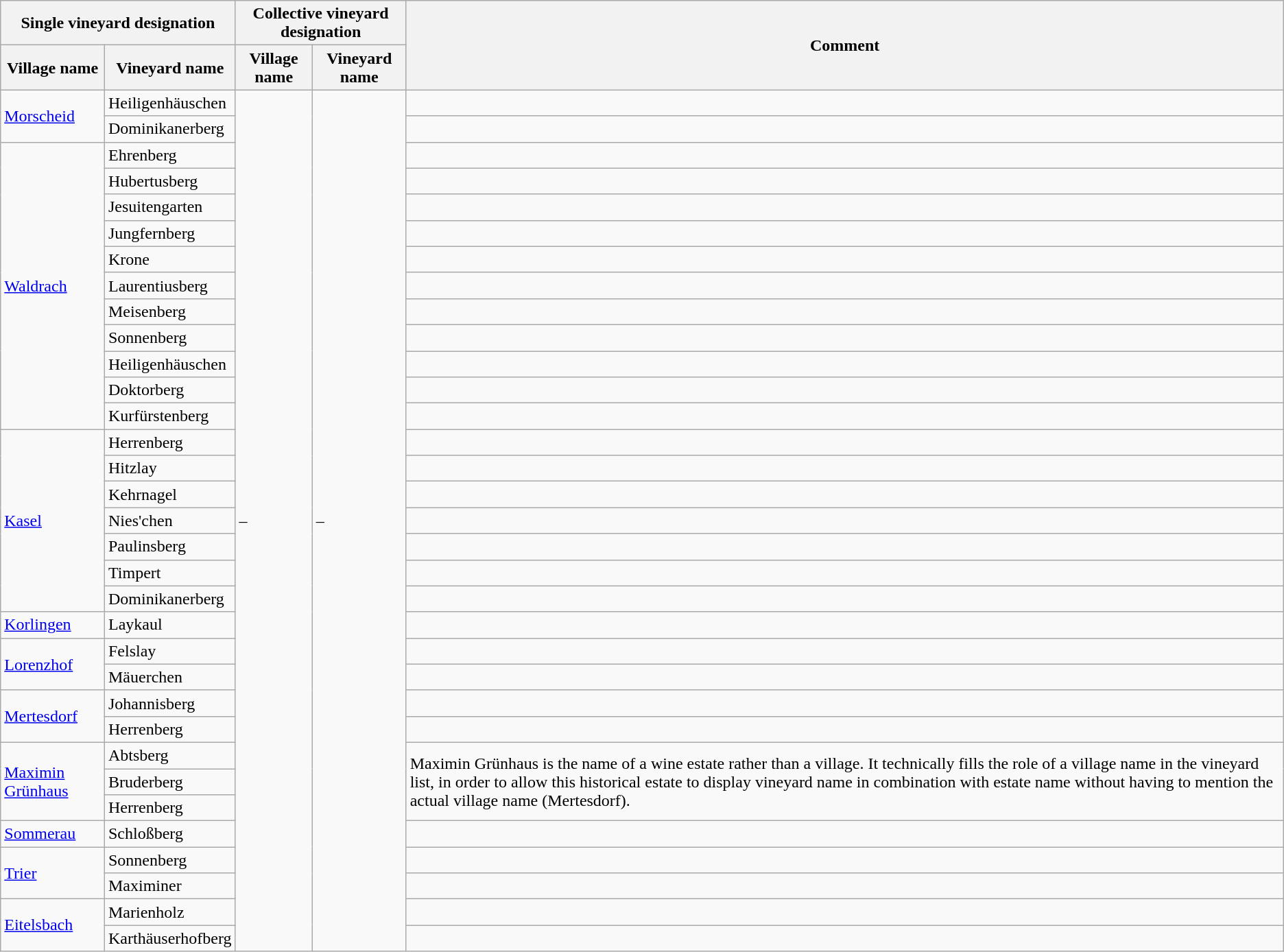<table class="wikitable">
<tr>
<th colspan="2">Single vineyard designation</th>
<th colspan="2">Collective vineyard designation</th>
<th rowspan="2">Comment</th>
</tr>
<tr bgcolor="lightgrey">
<th>Village name</th>
<th>Vineyard name</th>
<th>Village name</th>
<th>Vineyard name</th>
</tr>
<tr>
<td rowspan="2"><a href='#'>Morscheid</a></td>
<td>Heiligenhäuschen</td>
<td rowspan="33">–</td>
<td rowspan="33">–</td>
<td></td>
</tr>
<tr>
<td>Dominikanerberg</td>
<td></td>
</tr>
<tr>
<td rowspan="11"><a href='#'>Waldrach</a></td>
<td>Ehrenberg</td>
<td></td>
</tr>
<tr>
<td>Hubertusberg</td>
<td></td>
</tr>
<tr>
<td>Jesuitengarten</td>
<td></td>
</tr>
<tr>
<td>Jungfernberg</td>
<td></td>
</tr>
<tr>
<td>Krone</td>
<td></td>
</tr>
<tr>
<td>Laurentiusberg</td>
<td></td>
</tr>
<tr>
<td>Meisenberg</td>
<td></td>
</tr>
<tr>
<td>Sonnenberg</td>
<td></td>
</tr>
<tr>
<td>Heiligenhäuschen</td>
<td></td>
</tr>
<tr>
<td>Doktorberg</td>
<td></td>
</tr>
<tr>
<td>Kurfürstenberg</td>
<td></td>
</tr>
<tr>
<td rowspan="7"><a href='#'>Kasel</a></td>
<td>Herrenberg</td>
<td></td>
</tr>
<tr>
<td>Hitzlay</td>
<td></td>
</tr>
<tr>
<td>Kehrnagel</td>
<td></td>
</tr>
<tr>
<td>Nies'chen</td>
<td></td>
</tr>
<tr>
<td>Paulinsberg</td>
<td></td>
</tr>
<tr>
<td>Timpert</td>
<td></td>
</tr>
<tr>
<td>Dominikanerberg</td>
<td></td>
</tr>
<tr>
<td><a href='#'>Korlingen</a></td>
<td>Laykaul</td>
<td></td>
</tr>
<tr>
<td rowspan="2"><a href='#'>Lorenzhof</a></td>
<td>Felslay</td>
<td></td>
</tr>
<tr>
<td>Mäuerchen</td>
<td></td>
</tr>
<tr>
<td rowspan="2"><a href='#'>Mertesdorf</a></td>
<td>Johannisberg</td>
<td></td>
</tr>
<tr>
<td>Herrenberg</td>
<td></td>
</tr>
<tr>
<td rowspan="3"><a href='#'>Maximin Grünhaus</a></td>
<td>Abtsberg</td>
<td rowspan="3">Maximin Grünhaus is the name of a wine estate rather than a village. It technically fills the role of a village name in the vineyard list, in order to allow this historical estate to display vineyard name in combination with estate name without having to mention the actual village name (Mertesdorf).</td>
</tr>
<tr>
<td>Bruderberg</td>
</tr>
<tr>
<td>Herrenberg</td>
</tr>
<tr>
<td><a href='#'>Sommerau</a></td>
<td>Schloßberg</td>
<td></td>
</tr>
<tr>
<td rowspan="2"><a href='#'>Trier</a></td>
<td>Sonnenberg</td>
<td></td>
</tr>
<tr>
<td>Maximiner</td>
<td></td>
</tr>
<tr>
<td rowspan="2"><a href='#'>Eitelsbach</a></td>
<td>Marienholz</td>
<td></td>
</tr>
<tr>
<td>Karthäuserhofberg</td>
<td></td>
</tr>
</table>
